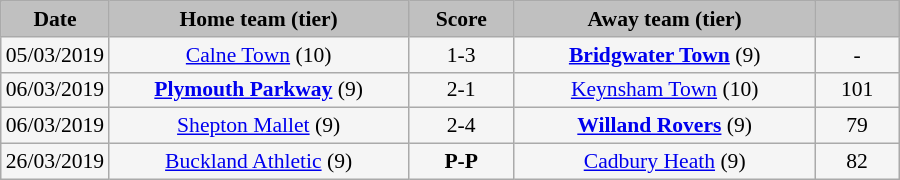<table class="wikitable" style="width: 600px; background:WhiteSmoke; text-align:center; font-size:90%">
<tr>
<td scope="col" style="width:  5.00%; background:silver;"><strong>Date</strong></td>
<td scope="col" style="width: 36.25%; background:silver;"><strong>Home team (tier)</strong></td>
<td scope="col" style="width: 12.50%; background:silver;"><strong>Score</strong></td>
<td scope="col" style="width: 36.25%; background:silver;"><strong>Away team (tier)</strong></td>
<td scope="col" style="width: 10.00%; background:silver;"><strong></strong></td>
</tr>
<tr>
<td>05/03/2019</td>
<td><a href='#'>Calne Town</a> (10)</td>
<td>1-3</td>
<td><strong><a href='#'>Bridgwater Town</a></strong> (9)</td>
<td>-</td>
</tr>
<tr>
<td>06/03/2019</td>
<td><strong><a href='#'>Plymouth Parkway</a></strong> (9)</td>
<td>2-1</td>
<td><a href='#'>Keynsham Town</a> (10)</td>
<td>101</td>
</tr>
<tr>
<td>06/03/2019</td>
<td><a href='#'>Shepton Mallet</a> (9)</td>
<td>2-4</td>
<td><strong><a href='#'>Willand Rovers</a></strong> (9)</td>
<td>79</td>
</tr>
<tr>
<td>26/03/2019</td>
<td><a href='#'>Buckland Athletic</a> (9)</td>
<td><strong>P-P</strong></td>
<td><a href='#'>Cadbury Heath</a> (9)</td>
<td>82</td>
</tr>
</table>
